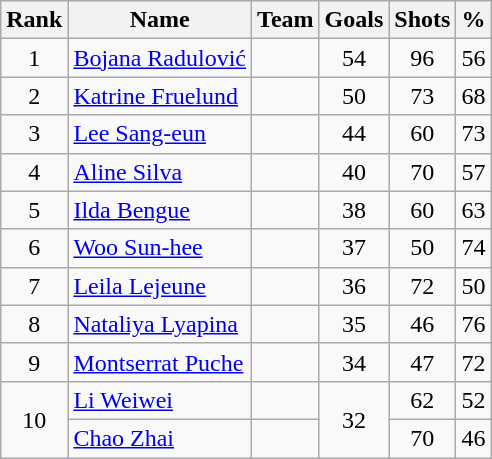<table class="wikitable sortable" style="text-align: center;">
<tr>
<th>Rank</th>
<th>Name</th>
<th>Team</th>
<th>Goals</th>
<th>Shots</th>
<th>%</th>
</tr>
<tr>
<td>1</td>
<td align="left"><a href='#'>Bojana Radulović</a></td>
<td align="left"></td>
<td>54</td>
<td>96</td>
<td>56</td>
</tr>
<tr>
<td>2</td>
<td align="left"><a href='#'>Katrine Fruelund</a></td>
<td align="left"></td>
<td>50</td>
<td>73</td>
<td>68</td>
</tr>
<tr>
<td>3</td>
<td align="left"><a href='#'>Lee Sang-eun</a></td>
<td align="left"></td>
<td>44</td>
<td>60</td>
<td>73</td>
</tr>
<tr>
<td>4</td>
<td align="left"><a href='#'>Aline Silva</a></td>
<td align="left"></td>
<td>40</td>
<td>70</td>
<td>57</td>
</tr>
<tr>
<td>5</td>
<td align="left"><a href='#'>Ilda Bengue</a></td>
<td align="left"></td>
<td>38</td>
<td>60</td>
<td>63</td>
</tr>
<tr>
<td>6</td>
<td align="left"><a href='#'>Woo Sun-hee</a></td>
<td align="left"></td>
<td>37</td>
<td>50</td>
<td>74</td>
</tr>
<tr>
<td>7</td>
<td align="left"><a href='#'>Leila Lejeune</a></td>
<td align="left"></td>
<td>36</td>
<td>72</td>
<td>50</td>
</tr>
<tr>
<td>8</td>
<td align="left"><a href='#'>Nataliya Lyapina</a></td>
<td align="left"></td>
<td>35</td>
<td>46</td>
<td>76</td>
</tr>
<tr>
<td>9</td>
<td align="left"><a href='#'>Montserrat Puche</a></td>
<td align="left"></td>
<td>34</td>
<td>47</td>
<td>72</td>
</tr>
<tr>
<td rowspan=2>10</td>
<td align="left"><a href='#'>Li Weiwei</a></td>
<td align="left"></td>
<td rowspan=2>32</td>
<td>62</td>
<td>52</td>
</tr>
<tr>
<td align="left"><a href='#'>Chao Zhai</a></td>
<td align="left"></td>
<td>70</td>
<td>46</td>
</tr>
</table>
